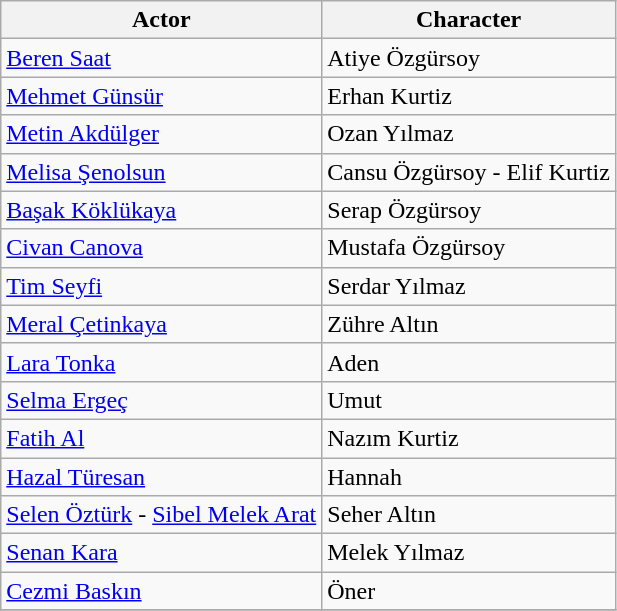<table class="wikitable">
<tr>
<th>Actor</th>
<th>Character</th>
</tr>
<tr>
<td><a href='#'>Beren Saat</a></td>
<td>Atiye Özgürsoy</td>
</tr>
<tr>
<td><a href='#'>Mehmet Günsür</a></td>
<td>Erhan Kurtiz</td>
</tr>
<tr>
<td><a href='#'>Metin Akdülger</a></td>
<td>Ozan Yılmaz</td>
</tr>
<tr>
<td><a href='#'>Melisa Şenolsun</a></td>
<td>Cansu Özgürsoy - Elif Kurtiz</td>
</tr>
<tr>
<td><a href='#'>Başak Köklükaya</a></td>
<td>Serap Özgürsoy</td>
</tr>
<tr>
<td><a href='#'>Civan Canova</a></td>
<td>Mustafa Özgürsoy</td>
</tr>
<tr>
<td><a href='#'>Tim Seyfi</a></td>
<td>Serdar Yılmaz</td>
</tr>
<tr>
<td><a href='#'>Meral Çetinkaya</a></td>
<td>Zühre Altın</td>
</tr>
<tr>
<td><a href='#'>Lara Tonka</a></td>
<td>Aden</td>
</tr>
<tr>
<td><a href='#'>Selma Ergeç</a></td>
<td>Umut</td>
</tr>
<tr>
<td><a href='#'>Fatih Al</a></td>
<td>Nazım Kurtiz</td>
</tr>
<tr>
<td><a href='#'>Hazal Türesan</a></td>
<td>Hannah</td>
</tr>
<tr>
<td><a href='#'>Selen Öztürk</a> - <a href='#'>Sibel Melek Arat</a></td>
<td>Seher Altın</td>
</tr>
<tr>
<td><a href='#'>Senan Kara</a></td>
<td>Melek Yılmaz</td>
</tr>
<tr>
<td><a href='#'>Cezmi Baskın</a></td>
<td>Öner</td>
</tr>
<tr>
</tr>
</table>
